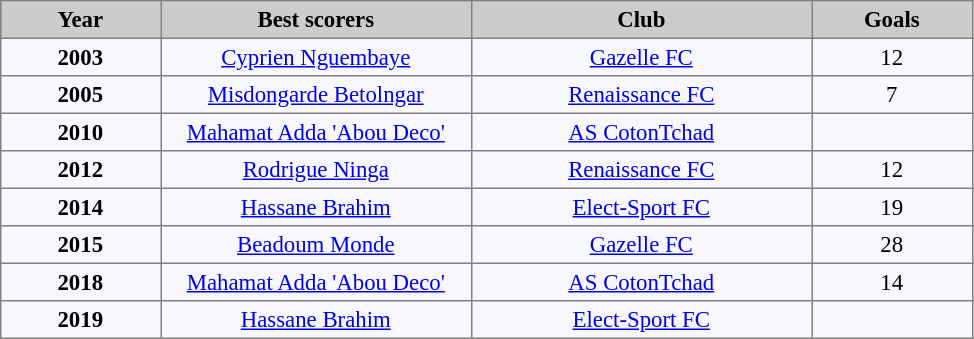<table cellpadding="3" cellspacing="0" border="1" style="margin:auto; background:#f7f8ff; font-size:95%; border:gray solid 1px; border-collapse:collapse;">
<tr style="background:#ccc; text-align:center;">
<td style="width:100px;"><strong>Year</strong></td>
<td style="width:200px;"><strong>Best scorers</strong></td>
<td style="width:220px;"><strong>Club</strong></td>
<td style="width:100px;"><strong>Goals</strong></td>
</tr>
<tr align=center>
<td><strong>2003</strong></td>
<td> <a href='#'>Cyprien Nguembaye</a></td>
<td><a href='#'>Gazelle FC</a></td>
<td>12 </td>
</tr>
<tr align=center>
<td><strong>2005</strong></td>
<td> <a href='#'>Misdongarde Betolngar</a></td>
<td><a href='#'>Renaissance FC</a></td>
<td>7 </td>
</tr>
<tr align=center>
<td><strong>2010</strong></td>
<td> <a href='#'>Mahamat Adda 'Abou Deco'</a> </td>
<td><a href='#'>AS CotonTchad</a></td>
<td></td>
</tr>
<tr align=center>
<td><strong>2012</strong></td>
<td> <a href='#'>Rodrigue Ninga</a> </td>
<td><a href='#'>Renaissance FC</a></td>
<td>12</td>
</tr>
<tr align=center>
<td><strong>2014</strong></td>
<td> <a href='#'>Hassane Brahim</a></td>
<td><a href='#'>Elect-Sport FC</a></td>
<td>19</td>
</tr>
<tr align=center>
<td><strong>2015</strong></td>
<td> <a href='#'>Beadoum Monde</a></td>
<td><a href='#'>Gazelle FC</a></td>
<td>28 </td>
</tr>
<tr align=center>
<td><strong>2018</strong></td>
<td> <a href='#'>Mahamat Adda 'Abou Deco'</a></td>
<td><a href='#'>AS CotonTchad</a></td>
<td>14</td>
</tr>
<tr align=center>
<td><strong>2019</strong></td>
<td> <a href='#'>Hassane Brahim</a></td>
<td><a href='#'>Elect-Sport FC</a></td>
<td></td>
</tr>
</table>
